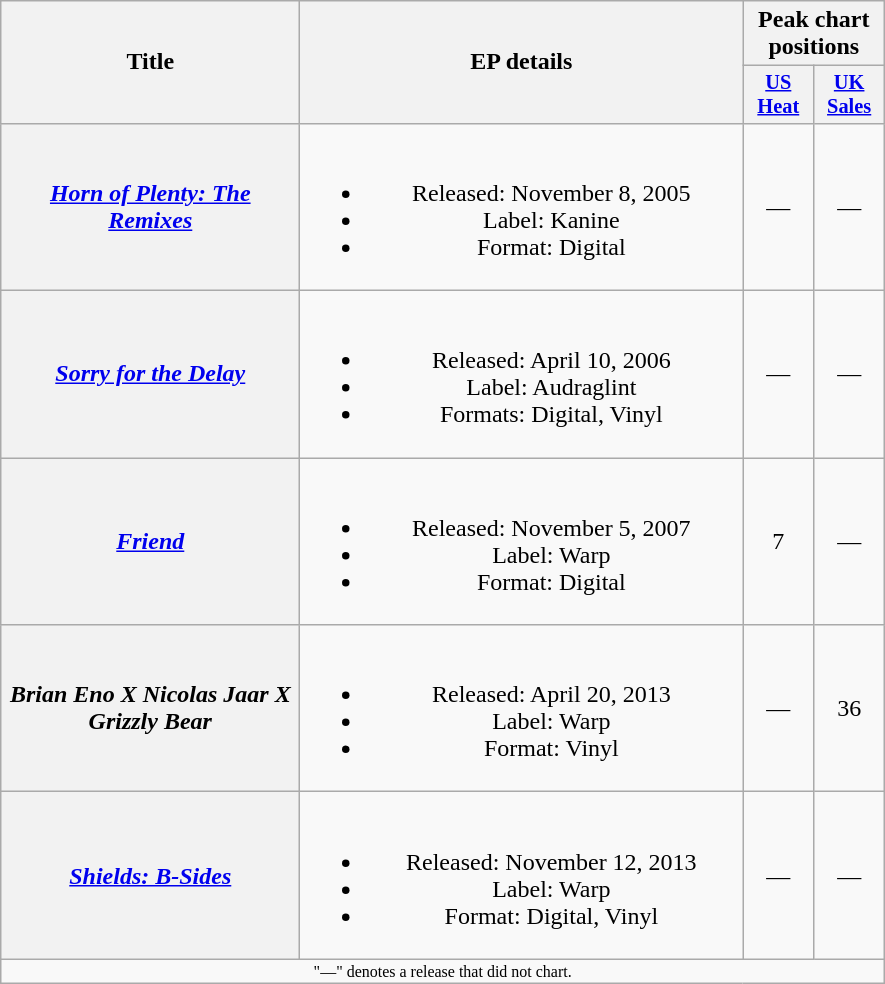<table class="wikitable plainrowheaders" style="text-align:center;">
<tr>
<th scope="col" rowspan="2" style="width:12em;">Title</th>
<th scope="col" rowspan="2" style="width:18em;">EP details</th>
<th scope="col" colspan="2">Peak chart positions</th>
</tr>
<tr>
<th style="width:3em;font-size:85%"><a href='#'>US<br>Heat</a><br></th>
<th style="width:3em;font-size:85%"><a href='#'>UK<br>Sales</a><br></th>
</tr>
<tr>
<th scope="row"><em><a href='#'>Horn of Plenty: The Remixes</a></em></th>
<td><br><ul><li>Released: November 8, 2005</li><li>Label: Kanine</li><li>Format: Digital</li></ul></td>
<td>—</td>
<td>—</td>
</tr>
<tr>
<th scope="row"><em><a href='#'>Sorry for the Delay</a></em></th>
<td><br><ul><li>Released: April 10, 2006</li><li>Label: Audraglint</li><li>Formats: Digital, Vinyl</li></ul></td>
<td>—</td>
<td>—</td>
</tr>
<tr>
<th scope="row"><em><a href='#'>Friend</a></em></th>
<td><br><ul><li>Released: November 5, 2007</li><li>Label: Warp</li><li>Format: Digital</li></ul></td>
<td>7</td>
<td>—</td>
</tr>
<tr>
<th scope="row"><em>Brian Eno X Nicolas Jaar X Grizzly Bear</em></th>
<td><br><ul><li>Released: April 20, 2013</li><li>Label: Warp</li><li>Format: Vinyl</li></ul></td>
<td>—</td>
<td>36</td>
</tr>
<tr>
<th scope="row"><em><a href='#'>Shields: B-Sides</a></em></th>
<td><br><ul><li>Released: November 12, 2013</li><li>Label: Warp</li><li>Format: Digital, Vinyl</li></ul></td>
<td>—</td>
<td>—</td>
</tr>
<tr>
<td colspan="16" style="text-align:center; font-size:8pt;">"—" denotes a release that did not chart.</td>
</tr>
</table>
